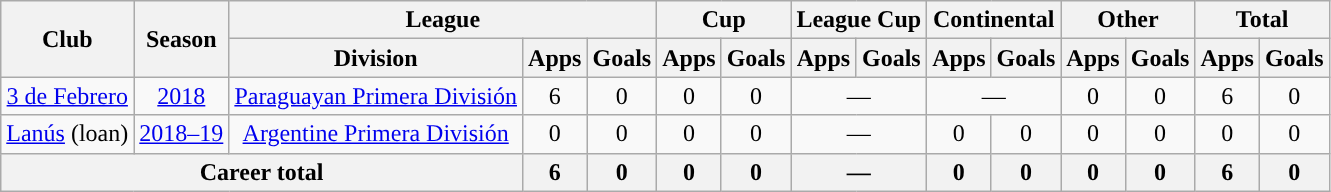<table class="wikitable" style="text-align:center">
<tr>
<th rowspan="2">Club</th>
<th rowspan="2">Season</th>
<th colspan="3">League</th>
<th colspan="2">Cup</th>
<th colspan="2">League Cup</th>
<th colspan="2">Continental</th>
<th colspan="2">Other</th>
<th colspan="2">Total</th>
</tr>
<tr>
<th>Division</th>
<th>Apps</th>
<th>Goals</th>
<th>Apps</th>
<th>Goals</th>
<th>Apps</th>
<th>Goals</th>
<th>Apps</th>
<th>Goals</th>
<th>Apps</th>
<th>Goals</th>
<th>Apps</th>
<th>Goals</th>
</tr>
<tr>
<td rowspan="1"><a href='#'>3 de Febrero</a></td>
<td><a href='#'>2018</a></td>
<td rowspan="1"><a href='#'>Paraguayan Primera División</a></td>
<td>6</td>
<td>0</td>
<td>0</td>
<td>0</td>
<td colspan="2">—</td>
<td colspan="2">—</td>
<td>0</td>
<td>0</td>
<td>6</td>
<td>0</td>
</tr>
<tr>
<td rowspan="1"><a href='#'>Lanús</a> (loan)</td>
<td><a href='#'>2018–19</a></td>
<td rowspan="1"><a href='#'>Argentine Primera División</a></td>
<td>0</td>
<td>0</td>
<td>0</td>
<td>0</td>
<td colspan="2">—</td>
<td>0</td>
<td>0</td>
<td>0</td>
<td>0</td>
<td>0</td>
<td>0</td>
</tr>
<tr>
<th colspan="3">Career total</th>
<th>6</th>
<th>0</th>
<th>0</th>
<th>0</th>
<th colspan="2">—</th>
<th>0</th>
<th>0</th>
<th>0</th>
<th>0</th>
<th>6</th>
<th>0</th>
</tr>
</table>
